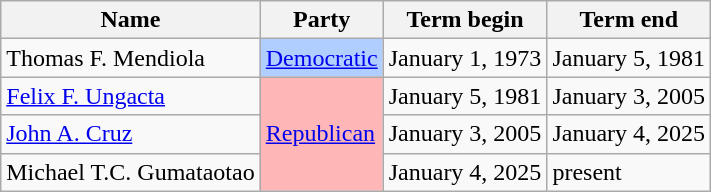<table class="wikitable">
<tr>
<th>Name</th>
<th>Party</th>
<th>Term begin</th>
<th>Term end</th>
</tr>
<tr>
<td>Thomas F. Mendiola</td>
<td style="background-color: #B0CEFF";><a href='#'>Democratic</a></td>
<td>January 1, 1973</td>
<td>January 5, 1981</td>
</tr>
<tr>
<td><a href='#'>Felix F. Ungacta</a></td>
<td style="background-color: #FFB6B6"; rowspan="3"><a href='#'>Republican</a></td>
<td>January 5, 1981</td>
<td>January 3, 2005</td>
</tr>
<tr>
<td><a href='#'>John A. Cruz</a></td>
<td>January 3, 2005</td>
<td>January 4, 2025</td>
</tr>
<tr>
<td>Michael T.C. Gumataotao</td>
<td>January 4, 2025</td>
<td>present</td>
</tr>
</table>
